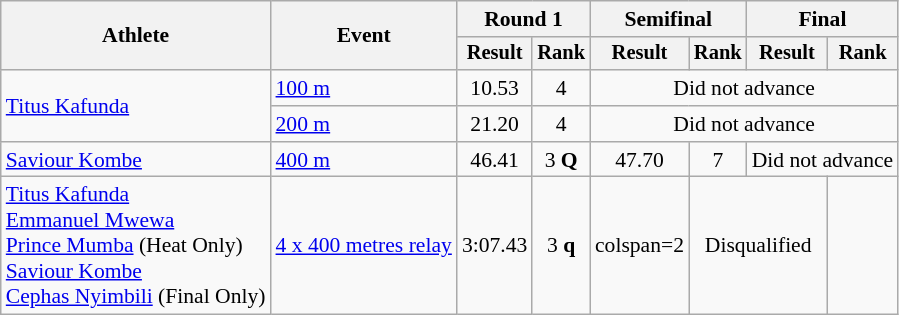<table class=wikitable style="font-size:90%">
<tr>
<th rowspan="2">Athlete</th>
<th rowspan="2">Event</th>
<th colspan="2">Round 1</th>
<th colspan="2">Semifinal</th>
<th colspan="2">Final</th>
</tr>
<tr style="font-size:95%">
<th>Result</th>
<th>Rank</th>
<th>Result</th>
<th>Rank</th>
<th>Result</th>
<th>Rank</th>
</tr>
<tr align=center>
<td align=left rowspan=2><a href='#'>Titus Kafunda</a></td>
<td align=left><a href='#'>100 m</a></td>
<td>10.53</td>
<td>4</td>
<td colspan="4">Did not advance</td>
</tr>
<tr align=center>
<td align=left><a href='#'>200 m</a></td>
<td>21.20</td>
<td>4</td>
<td colspan="4">Did not advance</td>
</tr>
<tr align=center>
<td align=left><a href='#'>Saviour Kombe</a></td>
<td align=left><a href='#'>400 m</a></td>
<td>46.41</td>
<td>3 <strong>Q</strong></td>
<td>47.70</td>
<td>7</td>
<td colspan="2">Did not advance</td>
</tr>
<tr align=center>
<td align=left><a href='#'>Titus Kafunda</a><br><a href='#'>Emmanuel Mwewa</a><br><a href='#'>Prince Mumba</a> (Heat Only)<br><a href='#'>Saviour Kombe</a> <br><a href='#'>Cephas Nyimbili</a> (Final Only)</td>
<td align=left><a href='#'>4 x 400 metres relay</a></td>
<td>3:07.43</td>
<td>3 <strong>q</strong></td>
<td>colspan=2 </td>
<td colspan=2>Disqualified</td>
</tr>
</table>
